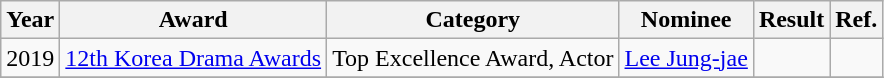<table class="wikitable sortable plainrowheaders" style="text-align:center;">
<tr>
<th>Year</th>
<th>Award</th>
<th>Category</th>
<th>Nominee</th>
<th>Result</th>
<th>Ref.</th>
</tr>
<tr>
<td>2019</td>
<td><a href='#'>12th Korea Drama Awards</a></td>
<td>Top Excellence Award, Actor</td>
<td><a href='#'>Lee Jung-jae</a></td>
<td></td>
<td></td>
</tr>
<tr>
</tr>
</table>
